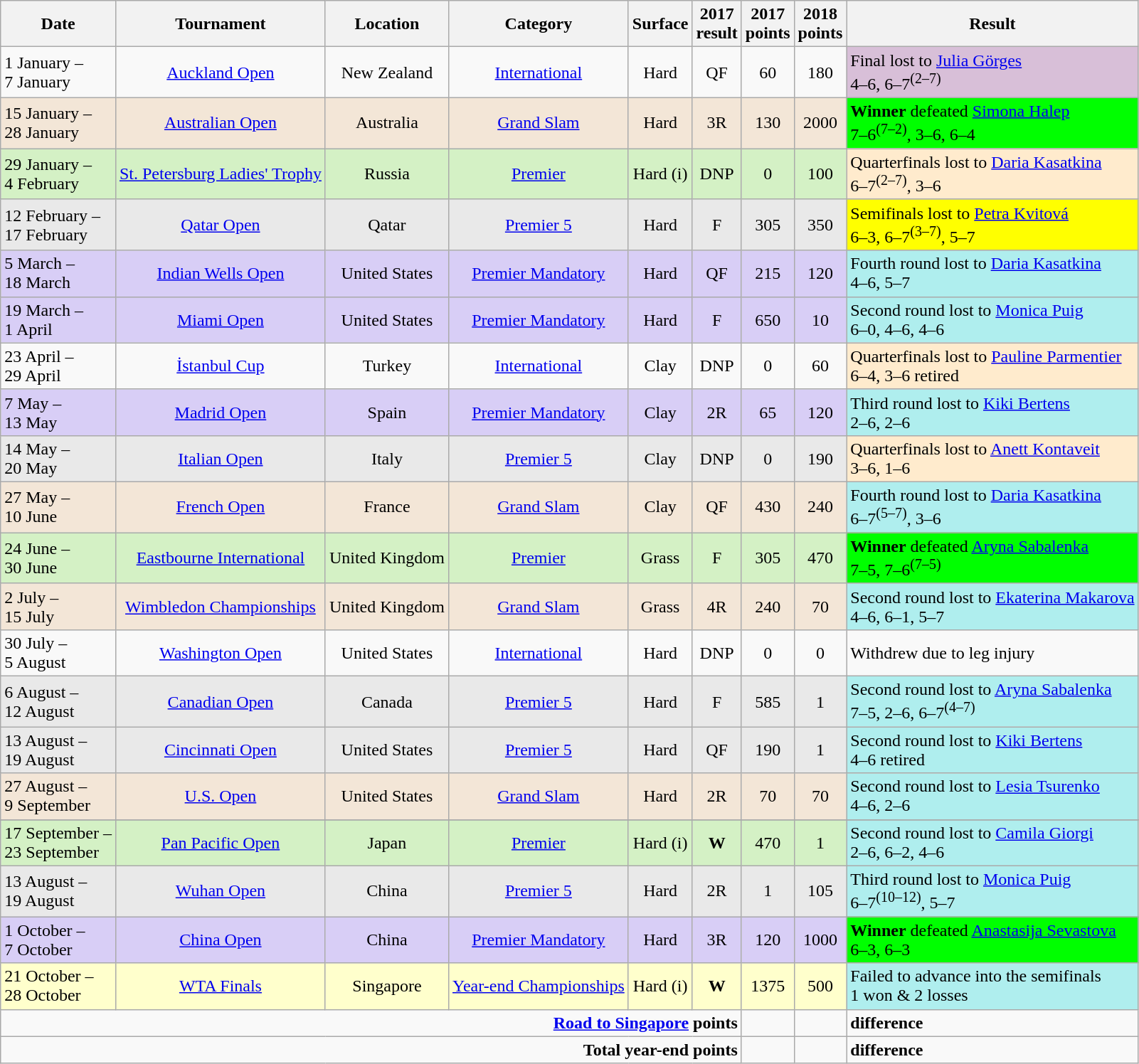<table class="wikitable">
<tr>
<th>Date</th>
<th>Tournament</th>
<th>Location</th>
<th>Category</th>
<th>Surface</th>
<th>2017<br>result</th>
<th>2017<br>points</th>
<th>2018<br>points</th>
<th>Result</th>
</tr>
<tr>
<td>1 January – <br> 7 January</td>
<td align=center><a href='#'>Auckland Open</a></td>
<td align=center>New Zealand</td>
<td align=center><a href='#'>International</a></td>
<td align=center>Hard</td>
<td align=center>QF</td>
<td align=center>60</td>
<td align=center>180</td>
<td style="background:thistle;">Final lost to  <a href='#'>Julia Görges</a> <br> 4–6, 6–7<sup>(2–7)</sup></td>
</tr>
<tr style="background:#F3E6D7;">
<td>15 January – <br> 28 January</td>
<td align=center><a href='#'>Australian Open</a></td>
<td align=center>Australia</td>
<td align=center><a href='#'>Grand Slam</a></td>
<td align=center>Hard</td>
<td align=center>3R</td>
<td align=center>130</td>
<td align=center>2000</td>
<td style="background:lime;"><strong>Winner</strong> defeated  <a href='#'>Simona Halep</a> <br> 7–6<sup>(7–2)</sup>, 3–6, 6–4</td>
</tr>
<tr style="background:#d4f1c5;">
<td>29 January – <br> 4 February</td>
<td align=center><a href='#'>St. Petersburg Ladies' Trophy</a></td>
<td align=center>Russia</td>
<td align=center><a href='#'>Premier</a></td>
<td align=center>Hard (i)</td>
<td align=center>DNP</td>
<td align=center>0</td>
<td align=center>100</td>
<td style="background:#ffebcd;">Quarterfinals lost to  <a href='#'>Daria Kasatkina</a> <br> 6–7<sup>(2–7)</sup>, 3–6</td>
</tr>
<tr style="background:#E9E9E9;">
<td>12 February – <br> 17 February</td>
<td align=center><a href='#'>Qatar Open</a></td>
<td align=center>Qatar</td>
<td align=center><a href='#'>Premier 5</a></td>
<td align=center>Hard</td>
<td align=center>F</td>
<td align=center>305</td>
<td align=center>350</td>
<td style="background:yellow;">Semifinals lost to  <a href='#'>Petra Kvitová</a> <br> 6–3, 6–7<sup>(3–7)</sup>, 5–7</td>
</tr>
<tr style="background:#d8cef6;">
<td>5 March – <br> 18 March</td>
<td align=center><a href='#'>Indian Wells Open</a></td>
<td align=center>United States</td>
<td align=center><a href='#'>Premier Mandatory</a></td>
<td align=center>Hard</td>
<td align=center>QF</td>
<td align=center>215</td>
<td align=center>120</td>
<td style="background:#afeeee;">Fourth round lost to  <a href='#'>Daria Kasatkina</a> <br> 4–6, 5–7</td>
</tr>
<tr style="background:#d8cef6;">
<td>19 March – <br> 1 April</td>
<td align=center><a href='#'>Miami Open</a></td>
<td align=center>United States</td>
<td align=center><a href='#'>Premier Mandatory</a></td>
<td align=center>Hard</td>
<td align=center>F</td>
<td align=center>650</td>
<td align=center>10</td>
<td style="background:#afeeee;">Second round lost to  <a href='#'>Monica Puig</a> <br> 6–0, 4–6, 4–6</td>
</tr>
<tr>
<td>23 April – <br> 29 April</td>
<td align=center><a href='#'>İstanbul Cup</a></td>
<td align=center>Turkey</td>
<td align=center><a href='#'>International</a></td>
<td align=center>Clay</td>
<td align=center>DNP</td>
<td align=center>0</td>
<td align=center>60</td>
<td style="background:#ffebcd;">Quarterfinals lost to  <a href='#'>Pauline Parmentier</a> <br> 6–4, 3–6 retired</td>
</tr>
<tr style="background:#d8cef6;">
<td>7 May – <br> 13 May</td>
<td align=center><a href='#'>Madrid Open</a></td>
<td align=center>Spain</td>
<td align=center><a href='#'>Premier Mandatory</a></td>
<td align=center>Clay</td>
<td align=center>2R</td>
<td align=center>65</td>
<td align=center>120</td>
<td style="background:#afeeee;">Third round lost to  <a href='#'>Kiki Bertens</a> <br> 2–6, 2–6</td>
</tr>
<tr style="background:#E9E9E9;">
<td>14 May – <br> 20 May</td>
<td align=center><a href='#'>Italian Open</a></td>
<td align=center>Italy</td>
<td align=center><a href='#'>Premier 5</a></td>
<td align=center>Clay</td>
<td align=center>DNP</td>
<td align=center>0</td>
<td align=center>190</td>
<td style="background:#ffebcd;">Quarterfinals lost to  <a href='#'>Anett Kontaveit</a> <br> 3–6, 1–6</td>
</tr>
<tr style="background:#F3E6D7;">
<td>27 May – <br> 10 June</td>
<td align=center><a href='#'>French Open</a></td>
<td align=center>France</td>
<td align=center><a href='#'>Grand Slam</a></td>
<td align=center>Clay</td>
<td align=center>QF</td>
<td align=center>430</td>
<td align=center>240</td>
<td style="background:#afeeee;">Fourth round lost to  <a href='#'>Daria Kasatkina</a> <br> 6–7<sup>(5–7)</sup>, 3–6</td>
</tr>
<tr style="background:#d4f1c5;">
<td>24 June – <br> 30 June</td>
<td align=center><a href='#'>Eastbourne International</a></td>
<td align=center>United Kingdom</td>
<td align=center><a href='#'>Premier</a></td>
<td align=center>Grass</td>
<td align=center>F</td>
<td align=center>305</td>
<td align=center>470</td>
<td style="background:lime;"><strong>Winner</strong> defeated  <a href='#'>Aryna Sabalenka</a> <br> 7–5, 7–6<sup>(7–5)</sup></td>
</tr>
<tr style="background:#F3E6D7;">
<td>2 July – <br> 15 July</td>
<td align=center><a href='#'>Wimbledon Championships</a></td>
<td align=center>United Kingdom</td>
<td align=center><a href='#'>Grand Slam</a></td>
<td align=center>Grass</td>
<td align=center>4R</td>
<td align=center>240</td>
<td align=center>70</td>
<td style="background:#afeeee;">Second round lost to  <a href='#'>Ekaterina Makarova</a> <br> 4–6, 6–1, 5–7</td>
</tr>
<tr>
<td>30 July – <br> 5 August</td>
<td align=center><a href='#'>Washington Open</a></td>
<td align=center>United States</td>
<td align=center><a href='#'>International</a></td>
<td align=center>Hard</td>
<td align=center>DNP</td>
<td align=center>0</td>
<td align=center>0</td>
<td>Withdrew due to leg injury</td>
</tr>
<tr style="background:#E9E9E9;">
<td>6 August – <br> 12 August</td>
<td align=center><a href='#'>Canadian Open</a></td>
<td align=center>Canada</td>
<td align=center><a href='#'>Premier 5</a></td>
<td align=center>Hard</td>
<td align=center>F</td>
<td align=center>585</td>
<td align=center>1</td>
<td style="background:#afeeee;">Second round lost to  <a href='#'>Aryna Sabalenka</a> <br> 7–5, 2–6, 6–7<sup>(4–7)</sup></td>
</tr>
<tr style="background:#E9E9E9;">
<td>13 August – <br> 19 August</td>
<td align=center><a href='#'>Cincinnati Open</a></td>
<td align=center>United States</td>
<td align=center><a href='#'>Premier 5</a></td>
<td align=center>Hard</td>
<td align=center>QF</td>
<td align=center>190</td>
<td align=center>1</td>
<td style="background:#afeeee;">Second round lost to  <a href='#'>Kiki Bertens</a> <br> 4–6 retired</td>
</tr>
<tr style="background:#F3E6D7;">
<td>27 August – <br> 9 September</td>
<td align=center><a href='#'>U.S. Open</a></td>
<td align=center>United States</td>
<td align=center><a href='#'>Grand Slam</a></td>
<td align=center>Hard</td>
<td align=center>2R</td>
<td align=center>70</td>
<td align=center>70</td>
<td style="background:#afeeee;">Second round lost to  <a href='#'>Lesia Tsurenko</a> <br> 4–6, 2–6</td>
</tr>
<tr>
</tr>
<tr style="background:#d4f1c5;">
<td>17 September – <br> 23 September</td>
<td align=center><a href='#'>Pan Pacific Open</a></td>
<td align=center>Japan</td>
<td align=center><a href='#'>Premier</a></td>
<td align=center>Hard (i)</td>
<td align=center><strong>W</strong></td>
<td align=center>470</td>
<td align=center>1</td>
<td style="background:#afeeee;">Second round lost to  <a href='#'>Camila Giorgi</a> <br> 2–6, 6–2, 4–6</td>
</tr>
<tr style="background:#E9E9E9;">
<td>13 August – <br> 19 August</td>
<td align=center><a href='#'>Wuhan Open</a></td>
<td align=center>China</td>
<td align=center><a href='#'>Premier 5</a></td>
<td align=center>Hard</td>
<td align=center>2R</td>
<td align=center>1</td>
<td align=center>105</td>
<td style="background:#afeeee;">Third round lost to  <a href='#'>Monica Puig</a> <br> 6–7<sup>(10–12)</sup>, 5–7</td>
</tr>
<tr style="background:#d8cef6;">
<td>1 October – <br> 7 October</td>
<td align=center><a href='#'>China Open</a></td>
<td align=center>China</td>
<td align=center><a href='#'>Premier Mandatory</a></td>
<td align=center>Hard</td>
<td align=center>3R</td>
<td align=center>120</td>
<td align=center>1000</td>
<td style="background:lime;"><strong>Winner</strong> defeated  <a href='#'>Anastasija Sevastova</a> <br> 6–3, 6–3</td>
</tr>
<tr style="background:#ffc;">
<td>21 October – <br> 28 October</td>
<td align=center><a href='#'>WTA Finals</a></td>
<td align=center>Singapore</td>
<td align=center><a href='#'>Year-end Championships</a></td>
<td align=center>Hard (i)</td>
<td align=center><strong>W</strong></td>
<td align=center>1375</td>
<td align=center>500</td>
<td style="background:#afeeee;">Failed to advance into the semifinals <br> 1 won & 2 losses</td>
</tr>
<tr>
<td colspan=6 align=right><strong><a href='#'>Road to Singapore</a> points</strong></td>
<td align=center></td>
<td align=center></td>
<td>  <strong>difference</strong></td>
</tr>
<tr>
<td colspan=6 align=right><strong>Total year-end points</strong></td>
<td align=center></td>
<td align=center></td>
<td>  <strong>difference</strong></td>
</tr>
</table>
